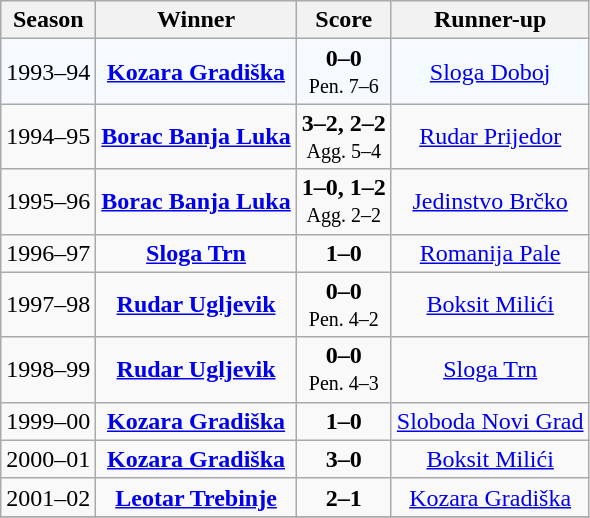<table class="wikitable" style="text-align: center;">
<tr style="background:#efefef;">
<th>Season</th>
<th>Winner</th>
<th>Score</th>
<th>Runner-up</th>
</tr>
<tr bgcolor=#F5FAFF>
<td>1993–94</td>
<td><strong><a href='#'>Kozara Gradiška</a></strong></td>
<td><strong>0–0</strong><br><small>Pen. 7–6</small></td>
<td><a href='#'>Sloga Doboj</a></td>
</tr>
<tr>
<td>1994–95</td>
<td><strong><a href='#'>Borac Banja Luka</a></strong></td>
<td><strong>3–2, 2–2</strong><br><small>Agg. 5–4</small></td>
<td><a href='#'>Rudar Prijedor</a></td>
</tr>
<tr>
<td>1995–96</td>
<td><strong><a href='#'>Borac Banja Luka</a></strong></td>
<td><strong>1–0, 1–2</strong><br><small>Agg. 2–2</small></td>
<td><a href='#'>Jedinstvo Brčko</a></td>
</tr>
<tr>
<td>1996–97</td>
<td><strong><a href='#'>Sloga Trn</a></strong></td>
<td><strong>1–0</strong><br></td>
<td><a href='#'>Romanija Pale</a></td>
</tr>
<tr>
<td>1997–98</td>
<td><strong><a href='#'>Rudar Ugljevik</a></strong></td>
<td><strong>0–0</strong><br><small>Pen. 4–2</small></td>
<td><a href='#'>Boksit Milići</a></td>
</tr>
<tr>
<td>1998–99</td>
<td><strong><a href='#'>Rudar Ugljevik</a></strong><br><small></small></td>
<td><strong>0–0</strong><br><small>Pen. 4–3</small></td>
<td><a href='#'>Sloga Trn</a></td>
</tr>
<tr>
<td>1999–00</td>
<td><strong><a href='#'>Kozara Gradiška</a></strong></td>
<td><strong>1–0</strong><br></td>
<td><a href='#'>Sloboda Novi Grad</a></td>
</tr>
<tr>
<td>2000–01</td>
<td><strong><a href='#'>Kozara Gradiška</a></strong></td>
<td><strong>3–0</strong><br></td>
<td><a href='#'>Boksit Milići</a></td>
</tr>
<tr>
<td>2001–02</td>
<td><strong><a href='#'>Leotar Trebinje</a></strong></td>
<td><strong>2–1</strong></td>
<td><a href='#'>Kozara Gradiška</a></td>
</tr>
<tr>
</tr>
</table>
